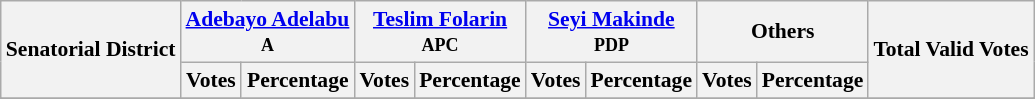<table class="wikitable sortable" style=" font-size: 90%">
<tr>
<th rowspan="2">Senatorial District</th>
<th colspan="2"><a href='#'>Adebayo Adelabu</a><br><small>A</small></th>
<th colspan="2"><a href='#'>Teslim Folarin</a><br><small>APC</small></th>
<th colspan="2"><a href='#'>Seyi Makinde</a><br><small>PDP</small></th>
<th colspan="2">Others</th>
<th rowspan="2">Total Valid Votes</th>
</tr>
<tr>
<th>Votes</th>
<th>Percentage</th>
<th>Votes</th>
<th>Percentage</th>
<th>Votes</th>
<th>Percentage</th>
<th>Votes</th>
<th>Percentage</th>
</tr>
<tr>
</tr>
<tr>
</tr>
<tr>
</tr>
<tr>
</tr>
<tr>
</tr>
<tr>
</tr>
</table>
